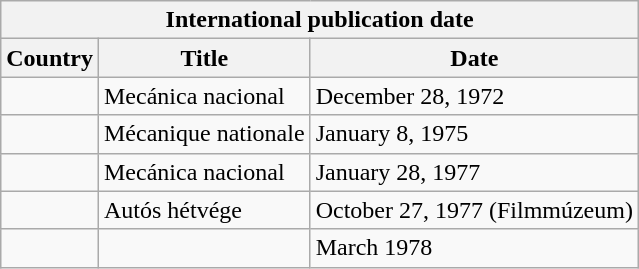<table class="wikitable">
<tr>
<th colspan="3">International publication date</th>
</tr>
<tr>
<th>Country</th>
<th>Title</th>
<th>Date</th>
</tr>
<tr>
<td></td>
<td>Mecánica nacional</td>
<td>December 28, 1972</td>
</tr>
<tr>
<td></td>
<td>Mécanique nationale</td>
<td>January 8, 1975</td>
</tr>
<tr>
<td></td>
<td>Mecánica nacional</td>
<td>January 28, 1977</td>
</tr>
<tr>
<td></td>
<td>Autós hétvége</td>
<td>October 27, 1977 (Filmmúzeum)</td>
</tr>
<tr>
<td></td>
<td></td>
<td>March 1978</td>
</tr>
</table>
